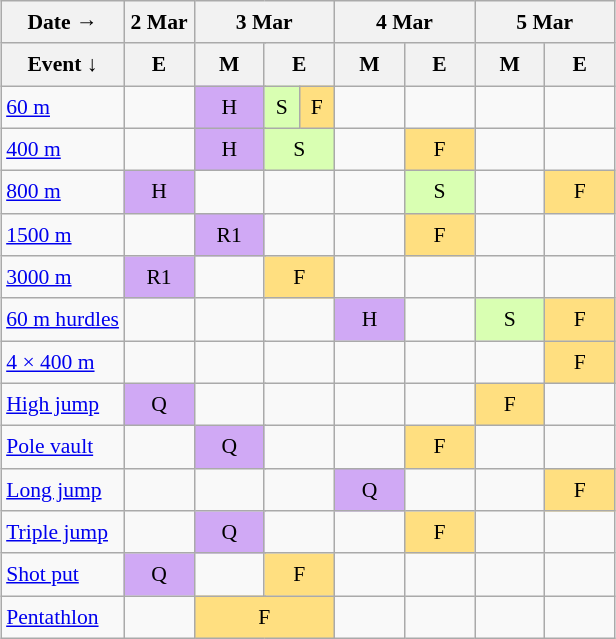<table class="wikitable mw-datatable" style="margin:0.5em auto; font-size:90%; line-height:1.5em;">
<tr align="center">
<th>Date →</th>
<th width="40px" colspan=1>2 Mar</th>
<th width="80px" colspan=4>3 Mar</th>
<th width="80px" colspan=4>4 Mar</th>
<th width="80px" colspan=2>5 Mar</th>
</tr>
<tr>
<th>Event ↓</th>
<th width="40px">E</th>
<th width="40px" colspan=2>M</th>
<th width="40px" colspan=2>E</th>
<th width="40px" colspan=2>M</th>
<th width="40px" colspan=2>E</th>
<th width="40px">M</th>
<th width="40px">E</th>
</tr>
<tr align="center">
<td align="left"><a href='#'>60 m</a></td>
<td></td>
<td bgcolor="#D0A9F5" colspan=2>H</td>
<td bgcolor="#D9FFB2">S</td>
<td bgcolor="#FFDF80">F</td>
<td colspan=2></td>
<td colspan=2></td>
<td></td>
<td></td>
</tr>
<tr align="center">
<td align="left"><a href='#'>400 m</a></td>
<td></td>
<td bgcolor="#D0A9F5" colspan=2>H</td>
<td bgcolor="#D9FFB2" colspan=2>S</td>
<td colspan=2></td>
<td bgcolor="#FFDF80" colspan=2>F</td>
<td></td>
<td></td>
</tr>
<tr align="center">
<td align="left"><a href='#'>800 m</a></td>
<td bgcolor="#D0A9F5">H</td>
<td colspan=2></td>
<td colspan=2></td>
<td colspan=2></td>
<td bgcolor="#D9FFB2" colspan=2>S</td>
<td></td>
<td bgcolor="#FFDF80">F</td>
</tr>
<tr align="center">
<td align="left"><a href='#'>1500 m</a></td>
<td></td>
<td bgcolor="#D0A9F5" colspan=2>R1</td>
<td colspan=2></td>
<td colspan=2></td>
<td bgcolor="#FFDF80" colspan=2>F</td>
<td></td>
<td></td>
</tr>
<tr align="center">
<td align="left"><a href='#'>3000 m</a></td>
<td bgcolor="#D0A9F5">R1</td>
<td colspan=2></td>
<td bgcolor="#FFDF80" colspan=2>F</td>
<td colspan=2></td>
<td colspan=2></td>
<td></td>
<td></td>
</tr>
<tr align="center">
<td align="left"><a href='#'>60 m hurdles</a></td>
<td></td>
<td colspan=2></td>
<td colspan=2></td>
<td bgcolor="#D0A9F5" colspan=2>H</td>
<td colspan=2></td>
<td bgcolor="#D9FFB2">S</td>
<td bgcolor="#FFDF80">F</td>
</tr>
<tr align="center">
<td align="left"><a href='#'>4 × 400 m</a></td>
<td></td>
<td colspan=2></td>
<td colspan=2></td>
<td colspan=2></td>
<td colspan=2></td>
<td></td>
<td bgcolor="#FFDF80">F</td>
</tr>
<tr align="center">
<td align="left"><a href='#'>High jump</a></td>
<td bgcolor="#D0A9F5">Q</td>
<td colspan=2></td>
<td colspan=2></td>
<td colspan=2></td>
<td colspan=2></td>
<td bgcolor="#FFDF80">F</td>
<td></td>
</tr>
<tr align="center">
<td align="left"><a href='#'>Pole vault</a></td>
<td></td>
<td bgcolor="#D0A9F5" colspan=2>Q</td>
<td colspan=2></td>
<td colspan=2></td>
<td bgcolor="#FFDF80" colspan=2>F</td>
<td></td>
<td></td>
</tr>
<tr align="center">
<td align="left"><a href='#'>Long jump</a></td>
<td></td>
<td colspan=2></td>
<td colspan=2></td>
<td bgcolor="#D0A9F5" colspan=2>Q</td>
<td colspan=2></td>
<td></td>
<td bgcolor="#FFDF80">F</td>
</tr>
<tr align="center">
<td align="left"><a href='#'>Triple jump</a></td>
<td></td>
<td bgcolor="#D0A9F5" colspan=2>Q</td>
<td colspan=2></td>
<td colspan=2></td>
<td bgcolor="#FFDF80" colspan=2>F</td>
<td></td>
<td></td>
</tr>
<tr align="center">
<td align="left"><a href='#'>Shot put</a></td>
<td bgcolor="#D0A9F5">Q</td>
<td colspan=2></td>
<td bgcolor="#FFDF80" colspan=2>F</td>
<td colspan=2></td>
<td colspan=2></td>
<td></td>
<td></td>
</tr>
<tr align="center">
<td align="left"><a href='#'>Pentathlon</a></td>
<td></td>
<td bgcolor="#FFDF80" colspan=4>F</td>
<td colspan=2></td>
<td colspan=2></td>
<td></td>
<td></td>
</tr>
</table>
